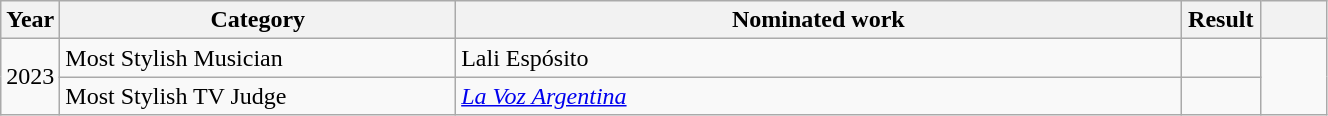<table class="wikitable plainrowheaders" style="width:70%;">
<tr>
<th scope="col" style="width:4%;">Year</th>
<th scope="col" style="width:30%;">Category</th>
<th scope="col" style="width:55%;">Nominated work</th>
<th scope="col" style="width:6%;">Result</th>
<th scope="col" style="width:6%;"></th>
</tr>
<tr>
<td rowspan="2" align=center>2023</td>
<td>Most Stylish Musician</td>
<td>Lali Espósito</td>
<td></td>
<td rowspan="2" align=center></td>
</tr>
<tr>
<td>Most Stylish TV Judge</td>
<td><em><a href='#'>La Voz Argentina</a></em></td>
<td></td>
</tr>
</table>
